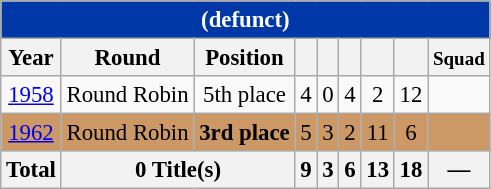<table class="wikitable collapsible autocollapse" style="text-align: center; font-size:95%;">
<tr>
<th colspan=9 style="background:#0038A8; color: #FFFFFF;"><a href='#'></a> (defunct)</th>
</tr>
<tr>
<th>Year</th>
<th>Round</th>
<th>Position</th>
<th></th>
<th></th>
<th></th>
<th></th>
<th></th>
<th><small>Squad</small></th>
</tr>
<tr>
<td> <a href='#'>1958</a></td>
<td>Round Robin</td>
<td>5th place</td>
<td>4</td>
<td>0</td>
<td>4</td>
<td>2</td>
<td>12</td>
<td></td>
</tr>
<tr bgcolor=cc9966>
<td> <a href='#'>1962</a></td>
<td>Round Robin</td>
<td><strong>3rd place</strong></td>
<td>5</td>
<td>3</td>
<td>2</td>
<td>11</td>
<td>6</td>
<td></td>
</tr>
<tr>
<th>Total</th>
<th colspan=2>0 Title(s)</th>
<th>9</th>
<th>3</th>
<th>6</th>
<th>13</th>
<th>18</th>
<th>—</th>
</tr>
</table>
